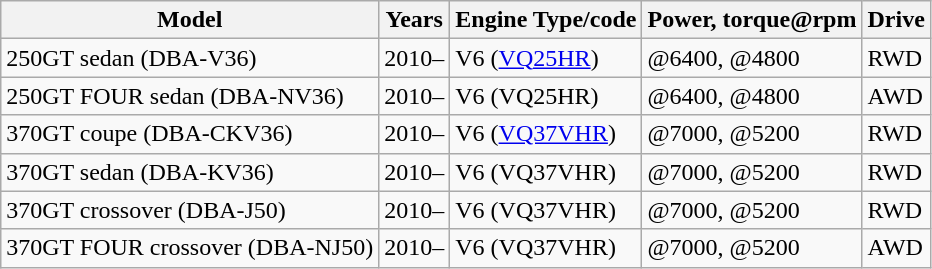<table class="wikitable">
<tr>
<th>Model</th>
<th>Years</th>
<th>Engine Type/code</th>
<th>Power, torque@rpm</th>
<th>Drive</th>
</tr>
<tr>
<td>250GT sedan (DBA-V36)</td>
<td>2010–</td>
<td> V6 (<a href='#'>VQ25HR</a>)</td>
<td>@6400, @4800</td>
<td>RWD</td>
</tr>
<tr>
<td>250GT FOUR sedan (DBA-NV36)</td>
<td>2010–</td>
<td> V6 (VQ25HR)</td>
<td>@6400, @4800</td>
<td>AWD</td>
</tr>
<tr>
<td>370GT coupe (DBA-CKV36)</td>
<td>2010–</td>
<td> V6 (<a href='#'>VQ37VHR</a>)</td>
<td>@7000, @5200</td>
<td>RWD</td>
</tr>
<tr>
<td>370GT sedan (DBA-KV36)</td>
<td>2010–</td>
<td> V6 (VQ37VHR)</td>
<td>@7000, @5200</td>
<td>RWD</td>
</tr>
<tr>
<td>370GT crossover (DBA-J50)</td>
<td>2010–</td>
<td> V6 (VQ37VHR)</td>
<td>@7000, @5200</td>
<td>RWD</td>
</tr>
<tr>
<td>370GT FOUR crossover (DBA-NJ50)</td>
<td>2010–</td>
<td> V6 (VQ37VHR)</td>
<td>@7000, @5200</td>
<td>AWD</td>
</tr>
</table>
